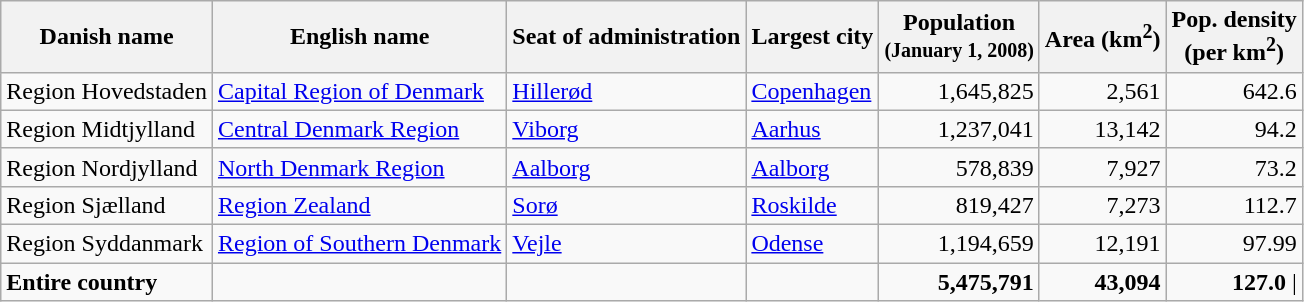<table class="wikitable sortable">
<tr>
<th> Danish name</th>
<th>English name</th>
<th>Seat of administration</th>
<th>Largest city</th>
<th>Population<br><small>(January 1, 2008)</small></th>
<th>Area (km<sup>2</sup>)</th>
<th>Pop. density<br>(per km<sup>2</sup>)</th>
</tr>
<tr>
<td>Region Hovedstaden</td>
<td><a href='#'>Capital Region of Denmark</a></td>
<td><a href='#'>Hillerød</a></td>
<td><a href='#'>Copenhagen</a></td>
<td align="right">1,645,825</td>
<td align="right">2,561</td>
<td align="right">642.6</td>
</tr>
<tr>
<td>Region Midtjylland</td>
<td><a href='#'>Central Denmark Region</a></td>
<td><a href='#'>Viborg</a></td>
<td><a href='#'>Aarhus</a></td>
<td align="right">1,237,041</td>
<td align="right">13,142</td>
<td align="right">94.2</td>
</tr>
<tr>
<td>Region Nordjylland</td>
<td><a href='#'>North Denmark Region</a></td>
<td><a href='#'>Aalborg</a></td>
<td><a href='#'>Aalborg</a></td>
<td align="right">578,839</td>
<td align="right">7,927</td>
<td align="right">73.2</td>
</tr>
<tr>
<td>Region Sjælland</td>
<td><a href='#'>Region Zealand</a></td>
<td><a href='#'>Sorø</a></td>
<td><a href='#'>Roskilde</a></td>
<td align="right">819,427</td>
<td align="right">7,273</td>
<td align="right">112.7</td>
</tr>
<tr>
<td>Region Syddanmark</td>
<td><a href='#'>Region of Southern Denmark</a></td>
<td><a href='#'>Vejle</a></td>
<td><a href='#'>Odense</a></td>
<td align="right">1,194,659</td>
<td align="right">12,191</td>
<td align="right">97.99</td>
</tr>
<tr class="sortbottom">
<td> <strong>Entire country</strong></td>
<td></td>
<td></td>
<td></td>
<td align="right"><strong>5,475,791</strong></td>
<td align="right"><strong>43,094</strong></td>
<td align="right"><strong>127.0</strong> |</td>
</tr>
</table>
